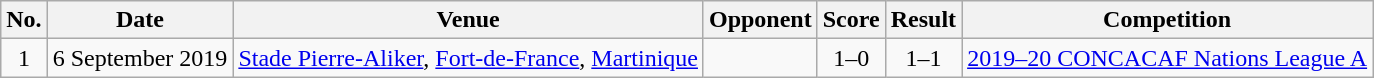<table class="wikitable sortable">
<tr>
<th scope="col">No.</th>
<th scope="col">Date</th>
<th scope="col">Venue</th>
<th scope="col">Opponent</th>
<th scope="col">Score</th>
<th scope="col">Result</th>
<th scope="col">Competition</th>
</tr>
<tr>
<td align="center">1</td>
<td>6 September 2019</td>
<td><a href='#'>Stade Pierre-Aliker</a>, <a href='#'>Fort-de-France</a>, <a href='#'>Martinique</a></td>
<td></td>
<td align="center">1–0</td>
<td align="center">1–1</td>
<td><a href='#'>2019–20 CONCACAF Nations League A</a></td>
</tr>
</table>
